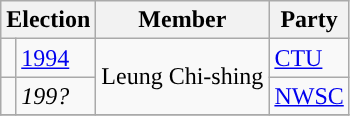<table class="wikitable">
<tr>
<th colspan="2">Election</th>
<th>Member</th>
<th>Party</th>
</tr>
<tr>
<td style="background-color: "></td>
<td><a href='#'>1994</a></td>
<td rowspan=2>Leung Chi-shing</td>
<td><a href='#'>CTU</a></td>
</tr>
<tr>
<td style="background-color: "></td>
<td><em>199?</em></td>
<td><a href='#'>NWSC</a></td>
</tr>
<tr>
</tr>
</table>
